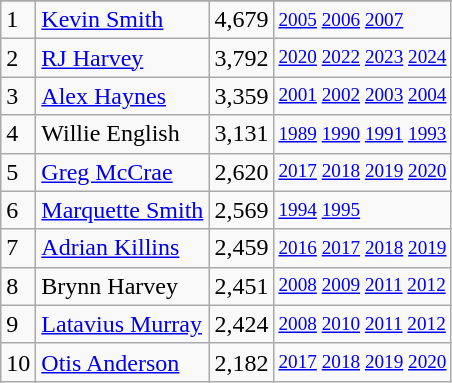<table class="wikitable">
<tr>
</tr>
<tr>
<td>1</td>
<td><a href='#'>Kevin Smith</a></td>
<td>4,679</td>
<td style="font-size:80%;"><a href='#'>2005</a> <a href='#'>2006</a> <a href='#'>2007</a></td>
</tr>
<tr>
<td>2</td>
<td><a href='#'>RJ Harvey</a></td>
<td>3,792</td>
<td style="font-size:80%;"><a href='#'>2020</a> <a href='#'>2022</a> <a href='#'>2023</a> <a href='#'>2024</a></td>
</tr>
<tr>
<td>3</td>
<td><a href='#'>Alex Haynes</a></td>
<td>3,359</td>
<td style="font-size:80%;"><a href='#'>2001</a> <a href='#'>2002</a> <a href='#'>2003</a> <a href='#'>2004</a></td>
</tr>
<tr>
<td>4</td>
<td>Willie English</td>
<td>3,131</td>
<td style="font-size:80%;"><a href='#'>1989</a> <a href='#'>1990</a> <a href='#'>1991</a> <a href='#'>1993</a></td>
</tr>
<tr>
<td>5</td>
<td><a href='#'>Greg McCrae</a></td>
<td>2,620</td>
<td style="font-size:80%;"><a href='#'>2017</a> <a href='#'>2018</a> <a href='#'>2019</a> <a href='#'>2020</a></td>
</tr>
<tr>
<td>6</td>
<td><a href='#'>Marquette Smith</a></td>
<td>2,569</td>
<td style="font-size:80%;"><a href='#'>1994</a> <a href='#'>1995</a></td>
</tr>
<tr>
<td>7</td>
<td><a href='#'>Adrian Killins</a></td>
<td>2,459</td>
<td style="font-size:80%;"><a href='#'>2016</a> <a href='#'>2017</a> <a href='#'>2018</a> <a href='#'>2019</a></td>
</tr>
<tr>
<td>8</td>
<td>Brynn Harvey</td>
<td>2,451</td>
<td style="font-size:80%;"><a href='#'>2008</a> <a href='#'>2009</a> <a href='#'>2011</a> <a href='#'>2012</a></td>
</tr>
<tr>
<td>9</td>
<td><a href='#'>Latavius Murray</a></td>
<td>2,424</td>
<td style="font-size:80%;"><a href='#'>2008</a> <a href='#'>2010</a> <a href='#'>2011</a> <a href='#'>2012</a></td>
</tr>
<tr>
<td>10</td>
<td><a href='#'>Otis Anderson</a></td>
<td>2,182</td>
<td style="font-size:80%;"><a href='#'>2017</a> <a href='#'>2018</a> <a href='#'>2019</a> <a href='#'>2020</a></td>
</tr>
</table>
